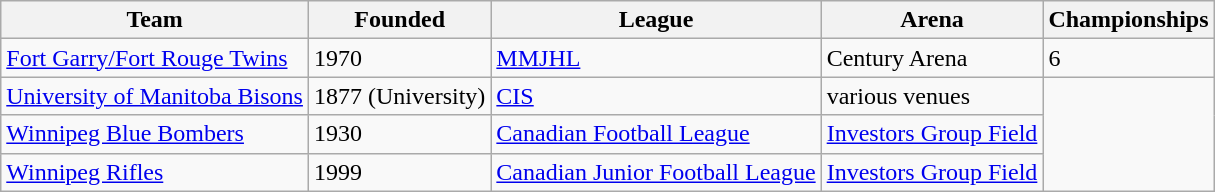<table class="wikitable">
<tr>
<th>Team</th>
<th>Founded</th>
<th>League</th>
<th>Arena</th>
<th>Championships</th>
</tr>
<tr>
<td><a href='#'>Fort Garry/Fort Rouge Twins</a></td>
<td>1970</td>
<td><a href='#'>MMJHL</a></td>
<td>Century Arena</td>
<td>6</td>
</tr>
<tr>
<td><a href='#'>University of Manitoba Bisons</a></td>
<td>1877 (University)</td>
<td><a href='#'>CIS</a></td>
<td>various venues</td>
</tr>
<tr>
<td><a href='#'>Winnipeg Blue Bombers</a></td>
<td>1930</td>
<td><a href='#'>Canadian Football League</a></td>
<td><a href='#'>Investors Group Field</a></td>
</tr>
<tr>
<td><a href='#'>Winnipeg Rifles</a></td>
<td>1999</td>
<td><a href='#'>Canadian Junior Football League</a></td>
<td><a href='#'>Investors Group Field</a></td>
</tr>
</table>
